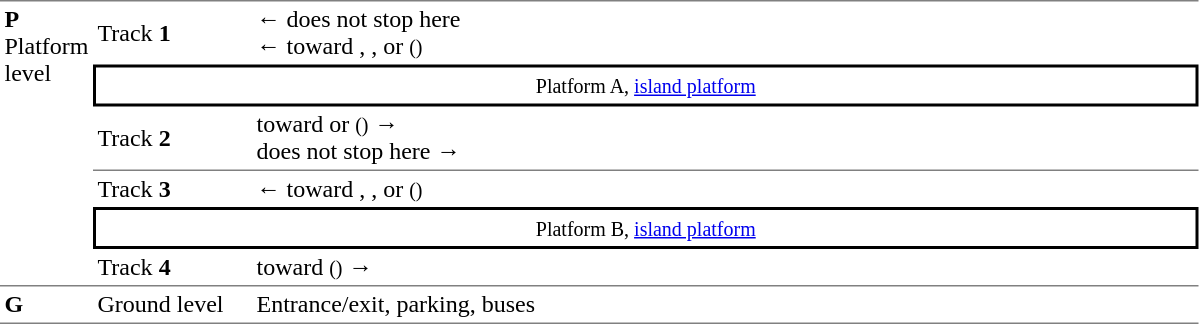<table border=0 cellspacing=0 cellpadding=3>
<tr>
<td style="border-top:solid 1px gray;border-bottom:solid 1px gray;" width=50 rowspan=6 valign=top><strong>P</strong><br>Platform level</td>
<td style="border-top:solid 1px gray;" width=100>Track <strong>1</strong></td>
<td style="border-top:solid 1px gray;" width=625>←  does not stop here<br>←  toward , , or  <small>()</small></td>
</tr>
<tr>
<td style="border-top:solid 2px black;border-right:solid 2px black;border-left:solid 2px black;border-bottom:solid 2px black;text-align:center;" colspan=2><small>Platform A, <a href='#'>island platform</a></small> </td>
</tr>
<tr>
<td style="border-bottom:solid 1px gray">Track <strong>2</strong></td>
<td style="border-bottom:solid 1px gray">  toward  or  <small>()</small> →<br>  does not stop here →</td>
</tr>
<tr>
<td>Track <strong>3</strong></td>
<td>←  toward , , or  <small>()</small></td>
</tr>
<tr>
<td style="border-top:solid 2px black;border-right:solid 2px black;border-left:solid 2px black;border-bottom:solid 2px black;text-align:center;" colspan=2><small>Platform B, <a href='#'>island platform</a></small> </td>
</tr>
<tr>
<td style="border-bottom:solid 1px gray">Track <strong>4</strong></td>
<td style="border-bottom:solid 1px gray">  toward  <small>()</small> →</td>
</tr>
<tr>
<td style="border-bottom:solid 1px gray;"><strong>G</strong></td>
<td style="border-bottom:solid 1px gray;">Ground level</td>
<td style="border-bottom:solid 1px gray;">Entrance/exit, parking, buses</td>
</tr>
</table>
